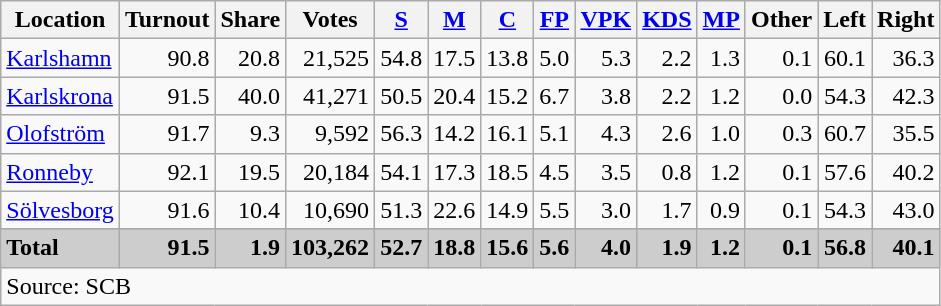<table class="wikitable sortable" style=text-align:right>
<tr>
<th>Location</th>
<th>Turnout</th>
<th>Share</th>
<th>Votes</th>
<th><a href='#'>S</a></th>
<th><a href='#'>M</a></th>
<th><a href='#'>C</a></th>
<th><a href='#'>FP</a></th>
<th><a href='#'>VPK</a></th>
<th><a href='#'>KDS</a></th>
<th><a href='#'>MP</a></th>
<th>Other</th>
<th>Left</th>
<th>Right</th>
</tr>
<tr>
<td align=left><a href='#'>Karlshamn</a></td>
<td>90.8</td>
<td>20.8</td>
<td>21,525</td>
<td>54.8</td>
<td>17.5</td>
<td>13.8</td>
<td>5.0</td>
<td>5.3</td>
<td>2.2</td>
<td>1.3</td>
<td>0.1</td>
<td>60.1</td>
<td>36.3</td>
</tr>
<tr>
<td align=left><a href='#'>Karlskrona</a></td>
<td>91.5</td>
<td>40.0</td>
<td>41,271</td>
<td>50.5</td>
<td>20.4</td>
<td>15.2</td>
<td>6.7</td>
<td>3.8</td>
<td>2.2</td>
<td>1.2</td>
<td>0.0</td>
<td>54.3</td>
<td>42.3</td>
</tr>
<tr>
<td align=left><a href='#'>Olofström</a></td>
<td>91.7</td>
<td>9.3</td>
<td>9,592</td>
<td>56.3</td>
<td>14.2</td>
<td>16.1</td>
<td>5.1</td>
<td>4.3</td>
<td>2.6</td>
<td>1.0</td>
<td>0.3</td>
<td>60.7</td>
<td>35.5</td>
</tr>
<tr>
<td align=left><a href='#'>Ronneby</a></td>
<td>92.1</td>
<td>19.5</td>
<td>20,184</td>
<td>54.1</td>
<td>17.3</td>
<td>18.5</td>
<td>4.5</td>
<td>3.5</td>
<td>0.8</td>
<td>1.2</td>
<td>0.1</td>
<td>57.6</td>
<td>40.2</td>
</tr>
<tr>
<td align=left><a href='#'>Sölvesborg</a></td>
<td>91.6</td>
<td>10.4</td>
<td>10,690</td>
<td>51.3</td>
<td>22.6</td>
<td>14.9</td>
<td>5.5</td>
<td>3.0</td>
<td>1.7</td>
<td>0.9</td>
<td>0.1</td>
<td>54.3</td>
<td>43.0</td>
</tr>
<tr>
</tr>
<tr style="background:#CDCDCD;">
<td align=left><strong>Total</strong></td>
<td><strong>91.5</strong></td>
<td><strong>1.9</strong></td>
<td><strong>103,262</strong></td>
<td><strong>52.7</strong></td>
<td><strong>18.8</strong></td>
<td><strong>15.6</strong></td>
<td><strong>5.6</strong></td>
<td><strong>4.0</strong></td>
<td><strong>1.9</strong></td>
<td><strong>1.2</strong></td>
<td><strong>0.1</strong></td>
<td><strong>56.8</strong></td>
<td><strong>40.1</strong></td>
</tr>
<tr>
<td align=left colspan=14>Source: SCB </td>
</tr>
</table>
